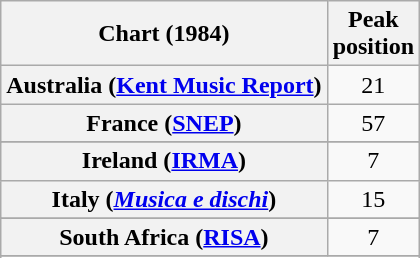<table class="wikitable sortable plainrowheaders" style="text-align:center">
<tr>
<th scope="col">Chart (1984)</th>
<th scope="col">Peak<br>position</th>
</tr>
<tr>
<th scope="row">Australia (<a href='#'>Kent Music Report</a>)</th>
<td style="text-align:center;">21</td>
</tr>
<tr>
<th scope="row">France (<a href='#'>SNEP</a>)</th>
<td style="text-align:center;">57</td>
</tr>
<tr>
</tr>
<tr>
<th scope="row">Ireland (<a href='#'>IRMA</a>)</th>
<td style="text-align:center;">7</td>
</tr>
<tr>
<th scope="row">Italy (<em><a href='#'>Musica e dischi</a></em>)</th>
<td>15</td>
</tr>
<tr>
</tr>
<tr>
</tr>
<tr>
</tr>
<tr>
<th scope="row">South Africa (<a href='#'>RISA</a>)</th>
<td style="text-align:center;">7</td>
</tr>
<tr>
</tr>
<tr>
</tr>
</table>
